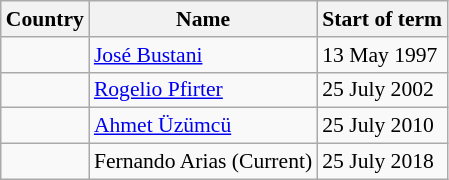<table class="wikitable" style="font-size:90%">
<tr>
<th>Country</th>
<th>Name</th>
<th>Start of term</th>
</tr>
<tr>
<td></td>
<td><a href='#'>José Bustani</a></td>
<td>13 May 1997</td>
</tr>
<tr>
<td></td>
<td><a href='#'>Rogelio Pfirter</a></td>
<td>25 July 2002</td>
</tr>
<tr>
<td></td>
<td><a href='#'>Ahmet Üzümcü</a></td>
<td>25 July 2010</td>
</tr>
<tr>
<td></td>
<td>Fernando Arias (Current)</td>
<td>25 July 2018</td>
</tr>
</table>
